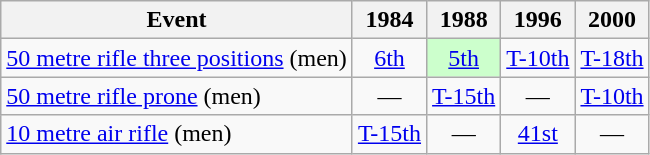<table class="wikitable" style="text-align: center">
<tr>
<th>Event</th>
<th>1984</th>
<th>1988</th>
<th>1996</th>
<th>2000</th>
</tr>
<tr>
<td align=left><a href='#'>50 metre rifle three positions</a> (men)</td>
<td><a href='#'>6th</a></td>
<td style="background: #ccffcc"><a href='#'>5th</a></td>
<td><a href='#'>T-10th</a></td>
<td><a href='#'>T-18th</a></td>
</tr>
<tr>
<td align=left><a href='#'>50 metre rifle prone</a> (men)</td>
<td>—</td>
<td><a href='#'>T-15th</a></td>
<td>—</td>
<td><a href='#'>T-10th</a></td>
</tr>
<tr>
<td align=left><a href='#'>10 metre air rifle</a> (men)</td>
<td><a href='#'>T-15th</a></td>
<td>—</td>
<td><a href='#'>41st</a></td>
<td>—</td>
</tr>
</table>
